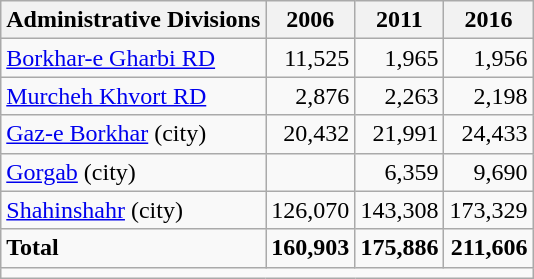<table class="wikitable">
<tr>
<th>Administrative Divisions</th>
<th>2006</th>
<th>2011</th>
<th>2016</th>
</tr>
<tr>
<td><a href='#'>Borkhar-e Gharbi RD</a></td>
<td style="text-align: right;">11,525</td>
<td style="text-align: right;">1,965</td>
<td style="text-align: right;">1,956</td>
</tr>
<tr>
<td><a href='#'>Murcheh Khvort RD</a></td>
<td style="text-align: right;">2,876</td>
<td style="text-align: right;">2,263</td>
<td style="text-align: right;">2,198</td>
</tr>
<tr>
<td><a href='#'>Gaz-e Borkhar</a> (city)</td>
<td style="text-align: right;">20,432</td>
<td style="text-align: right;">21,991</td>
<td style="text-align: right;">24,433</td>
</tr>
<tr>
<td><a href='#'>Gorgab</a> (city)</td>
<td style="text-align: right;"></td>
<td style="text-align: right;">6,359</td>
<td style="text-align: right;">9,690</td>
</tr>
<tr>
<td><a href='#'>Shahinshahr</a> (city)</td>
<td style="text-align: right;">126,070</td>
<td style="text-align: right;">143,308</td>
<td style="text-align: right;">173,329</td>
</tr>
<tr>
<td><strong>Total</strong></td>
<td style="text-align: right;"><strong>160,903</strong></td>
<td style="text-align: right;"><strong>175,886</strong></td>
<td style="text-align: right;"><strong>211,606</strong></td>
</tr>
<tr>
<td colspan=4></td>
</tr>
</table>
